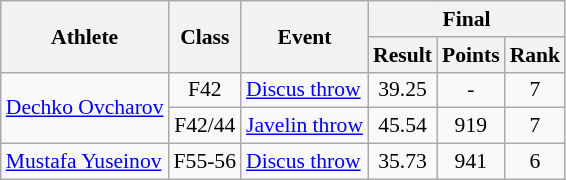<table class=wikitable style="font-size:90%">
<tr>
<th rowspan="2">Athlete</th>
<th rowspan="2">Class</th>
<th rowspan="2">Event</th>
<th colspan="3">Final</th>
</tr>
<tr>
<th>Result</th>
<th>Points</th>
<th>Rank</th>
</tr>
<tr>
<td rowspan="2"><a href='#'>Dechko Ovcharov</a></td>
<td style="text-align:center;">F42</td>
<td><a href='#'>Discus throw</a></td>
<td style="text-align:center;">39.25</td>
<td style="text-align:center;">-</td>
<td style="text-align:center;">7</td>
</tr>
<tr>
<td style="text-align:center;">F42/44</td>
<td><a href='#'>Javelin throw</a></td>
<td style="text-align:center;">45.54</td>
<td style="text-align:center;">919</td>
<td style="text-align:center;">7</td>
</tr>
<tr>
<td><a href='#'>Mustafa Yuseinov</a></td>
<td style="text-align:center;">F55-56</td>
<td><a href='#'>Discus throw</a></td>
<td style="text-align:center;">35.73</td>
<td style="text-align:center;">941</td>
<td style="text-align:center;">6</td>
</tr>
</table>
